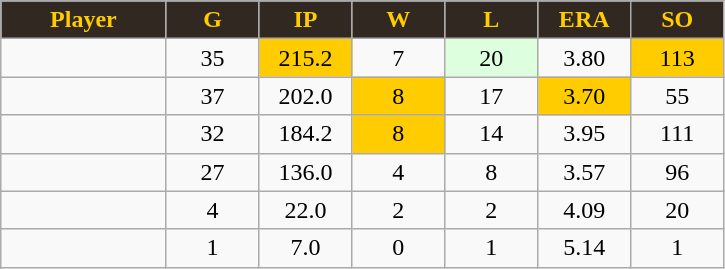<table class="wikitable sortable">
<tr>
<th style="background:#312821; color:#FFCC00"  width="16%">Player</th>
<th style="background:#312821; color:#FFCC00"  width="9%">G</th>
<th style="background:#312821; color:#FFCC00"  width="9%">IP</th>
<th style="background:#312821; color:#FFCC00"  width="9%">W</th>
<th style="background:#312821; color:#FFCC00"  width="9%">L</th>
<th style="background:#312821; color:#FFCC00"  width="9%">ERA</th>
<th style="background:#312821; color:#FFCC00"  width="9%">SO</th>
</tr>
<tr align="center">
<td></td>
<td>35</td>
<td bgcolor="#FFCC00">215.2</td>
<td>7</td>
<td bgcolor="#DDFFDD">20</td>
<td>3.80</td>
<td bgcolor="#FFCC00">113</td>
</tr>
<tr align="center">
<td></td>
<td>37</td>
<td>202.0</td>
<td bgcolor="#FFCC00">8</td>
<td>17</td>
<td bgcolor="#FFCC00">3.70</td>
<td>55</td>
</tr>
<tr align="center">
<td></td>
<td>32</td>
<td>184.2</td>
<td bgcolor="#FFCC00">8</td>
<td>14</td>
<td>3.95</td>
<td>111</td>
</tr>
<tr align="center">
<td></td>
<td>27</td>
<td>136.0</td>
<td>4</td>
<td>8</td>
<td>3.57</td>
<td>96</td>
</tr>
<tr align="center">
<td></td>
<td>4</td>
<td>22.0</td>
<td>2</td>
<td>2</td>
<td>4.09</td>
<td>20</td>
</tr>
<tr align="center">
<td></td>
<td>1</td>
<td>7.0</td>
<td>0</td>
<td>1</td>
<td>5.14</td>
<td>1</td>
</tr>
</table>
